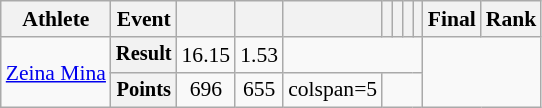<table class=wikitable style=font-size:90%>
<tr>
<th>Athlete</th>
<th>Event</th>
<th></th>
<th></th>
<th></th>
<th></th>
<th></th>
<th></th>
<th></th>
<th>Final</th>
<th>Rank</th>
</tr>
<tr align=center>
<td rowspan=2 style=text-align:left><a href='#'>Zeina Mina</a></td>
<th style=font-size:95%>Result</th>
<td>16.15</td>
<td>1.53</td>
<td colspan=5></td>
<td rowspan=2 colspan=2></td>
</tr>
<tr align=center>
<th style=font-size:95%>Points</th>
<td>696</td>
<td>655</td>
<td>colspan=5 </td>
</tr>
</table>
